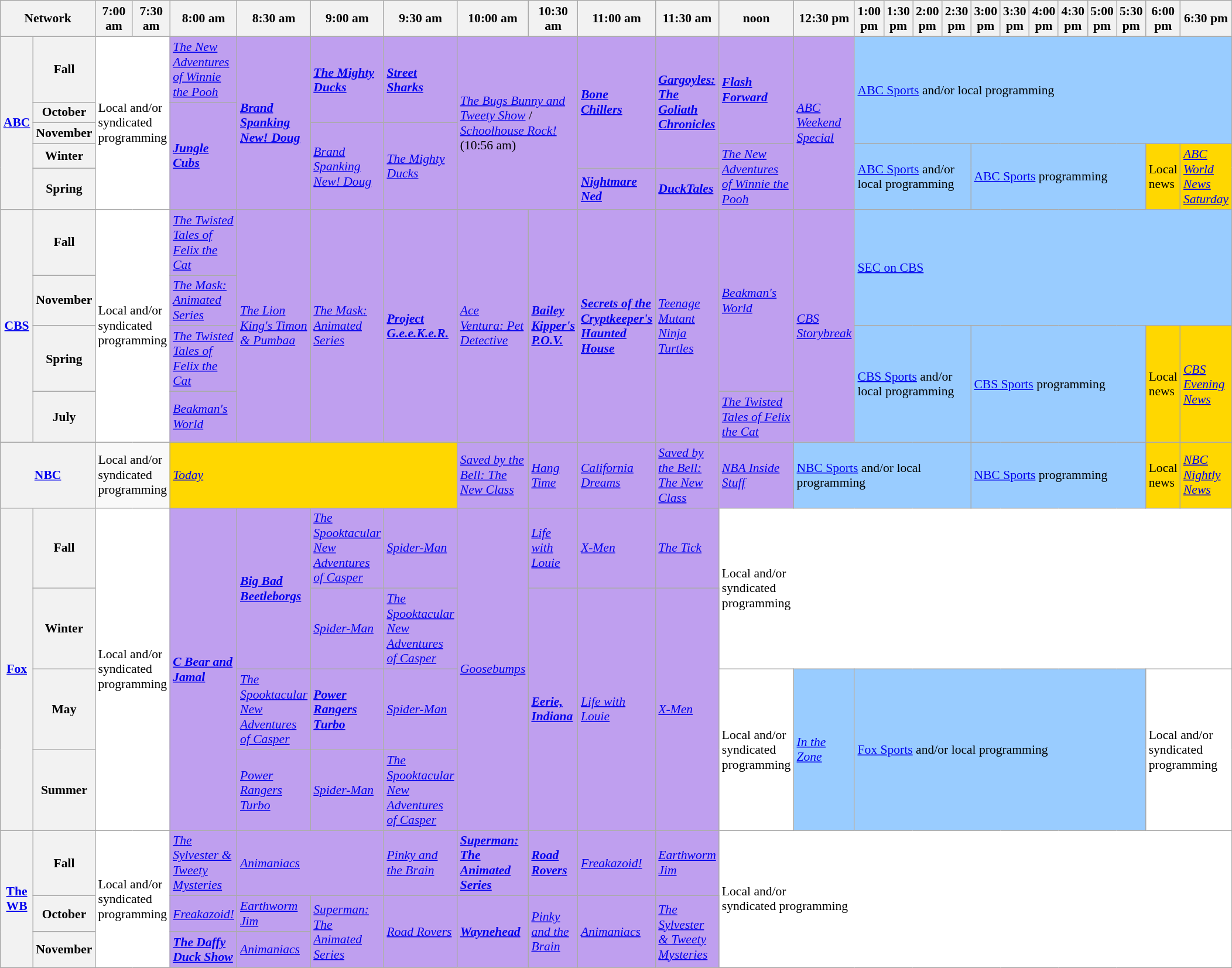<table class=wikitable style="font-size:90%">
<tr>
<th width="1.5%" bgcolor="#C0C0C0" colspan="2">Network</th>
<th width="4%" bgcolor="#C0C0C0">7:00 am</th>
<th width="4%" bgcolor="#C0C0C0">7:30 am</th>
<th width="4%" bgcolor="#C0C0C0">8:00 am</th>
<th width="4%" bgcolor="#C0C0C0">8:30 am</th>
<th width="4%" bgcolor="#C0C0C0">9:00 am</th>
<th width="4%" bgcolor="#C0C0C0">9:30 am</th>
<th width="4%" bgcolor="#C0C0C0">10:00 am</th>
<th width="4%" bgcolor="#C0C0C0">10:30 am</th>
<th width="4%" bgcolor="#C0C0C0">11:00 am</th>
<th width="4%" bgcolor="#C0C0C0">11:30 am</th>
<th width="4%" bgcolor="#C0C0C0">noon</th>
<th width="4%" bgcolor="#C0C0C0">12:30 pm</th>
<th width="4%" bgcolor="#C0C0C0">1:00 pm</th>
<th width="4%" bgcolor="#C0C0C0">1:30 pm</th>
<th width="4%" bgcolor="#C0C0C0">2:00 pm</th>
<th width="4%" bgcolor="#C0C0C0">2:30 pm</th>
<th width="4%" bgcolor="#C0C0C0">3:00 pm</th>
<th width="4%" bgcolor="#C0C0C0">3:30 pm</th>
<th width="4%" bgcolor="#C0C0C0">4:00 pm</th>
<th width="4%" bgcolor="#C0C0C0">4:30 pm</th>
<th width="4%" bgcolor="#C0C0C0">5:00 pm</th>
<th width="4%" bgcolor="#C0C0C0">5:30 pm</th>
<th width="4%" bgcolor="#C0C0C0">6:00 pm</th>
<th width="4%" bgcolor="#C0C0C0">6:30 pm</th>
</tr>
<tr>
<th rowspan="5"><a href='#'>ABC</a></th>
<th>Fall</th>
<td rowspan="5" colspan=2 bgcolor="white">Local and/or<br>syndicated<br>programming</td>
<td rowspan="1" bgcolor="bf9fef"><em><a href='#'>The New Adventures of Winnie the Pooh</a></em></td>
<td rowspan="5" bgcolor="bf9fef"><strong><em><a href='#'>Brand Spanking New! Doug</a></em></strong></td>
<td rowspan="2" bgcolor="bf9fef"><strong><em><a href='#'>The Mighty Ducks</a></em></strong></td>
<td rowspan="2" bgcolor="bf9fef"><strong><em><a href='#'>Street Sharks</a></em></strong></td>
<td colspan="2" rowspan="5" bgcolor="bf9fef"><em><a href='#'>The Bugs Bunny and Tweety Show</a></em> / <em><a href='#'>Schoolhouse Rock!</a></em> (10:56 am)</td>
<td rowspan="4" bgcolor="bf9fef"><strong><em><a href='#'>Bone Chillers</a></em></strong></td>
<td rowspan="4" bgcolor="bf9fef"><strong><em><a href='#'>Gargoyles: The Goliath Chronicles</a></em></strong></td>
<td rowspan="3" bgcolor="bf9fef"><strong><em><a href='#'>Flash Forward</a></em></strong></td>
<td rowspan="5" bgcolor="bf9fef"><em><a href='#'>ABC Weekend Special</a></em></td>
<td colspan="12" rowspan="3" bgcolor="99ccff"><a href='#'>ABC Sports</a> and/or local programming</td>
</tr>
<tr>
<th>October</th>
<td rowspan="4" bgcolor="bf9fef"><strong><em><a href='#'>Jungle Cubs</a></em></strong></td>
</tr>
<tr>
<th>November</th>
<td bgcolor="bf9fef" rowspan="3"><em><a href='#'>Brand Spanking New! Doug</a></em></td>
<td bgcolor="bf9fef" rowspan="3"><em><a href='#'>The Mighty Ducks</a></em></td>
</tr>
<tr>
<th>Winter</th>
<td rowspan="2" bgcolor="bf9fef"><em><a href='#'>The New Adventures of Winnie the Pooh</a></em></td>
<td bgcolor="99ccff" colspan="4" rowspan="2"><a href='#'>ABC Sports</a> and/or local programming</td>
<td bgcolor="99ccff" colspan="6" rowspan="2"><a href='#'>ABC Sports</a> programming</td>
<td bgcolor="gold" rowspan="2">Local news</td>
<td bgcolor="gold" rowspan="2"><em><a href='#'>ABC World News Saturday</a></em></td>
</tr>
<tr>
<th>Spring</th>
<td bgcolor="bf9fef" rowspan="1"><strong><em><a href='#'>Nightmare Ned</a></em></strong></td>
<td bgcolor="bf9fef" rowspan="1"><strong><em><a href='#'>DuckTales</a></em></strong></td>
</tr>
<tr>
<th rowspan="4" bgcolor="#C0C0C0"><a href='#'>CBS</a></th>
<th>Fall</th>
<td rowspan="4" colspan=2 bgcolor="white">Local and/or<br>syndicated<br>programming</td>
<td rowspan="1" bgcolor="bf9fef"><em><a href='#'>The Twisted Tales of Felix the Cat</a></em></td>
<td rowspan="4" bgcolor="bf9fef"><em><a href='#'>The Lion King's Timon & Pumbaa</a></em></td>
<td rowspan="4" bgcolor="bf9fef"><em><a href='#'>The Mask: Animated Series</a></em></td>
<td rowspan="4" bgcolor="bf9fef"><strong><em><a href='#'>Project G.e.e.K.e.R.</a></em></strong></td>
<td rowspan="4" bgcolor="bf9fef"><em><a href='#'>Ace Ventura: Pet Detective</a></em></td>
<td rowspan="4" bgcolor="bf9fef"><strong><em><a href='#'>Bailey Kipper's P.O.V.</a></em></strong></td>
<td rowspan="4" bgcolor="bf9fef"><strong><em><a href='#'>Secrets of the Cryptkeeper's Haunted House</a></em></strong></td>
<td rowspan="4" bgcolor="bf9fef"><em><a href='#'>Teenage Mutant Ninja Turtles</a></em></td>
<td rowspan="3" bgcolor="bf9fef"><em><a href='#'>Beakman's World</a></em></td>
<td rowspan="4" bgcolor="bf9fef"><em><a href='#'>CBS Storybreak</a></em></td>
<td colspan="12" rowspan="2" bgcolor="99ccff"><a href='#'>SEC on CBS</a></td>
</tr>
<tr>
<th>November</th>
<td rowspan="1" bgcolor="bf9fef"><em><a href='#'>The Mask: Animated Series</a></em></td>
</tr>
<tr>
<th>Spring</th>
<td rowspan="1" bgcolor="bf9fef"><em><a href='#'>The Twisted Tales of Felix the Cat</a></em></td>
<td colspan=4 rowspan=2 bgcolor=99ccff><a href='#'>CBS Sports</a> and/or local programming</td>
<td colspan=6 rowspan=2 bgcolor=99ccff><a href='#'>CBS Sports</a> programming</td>
<td bgcolor=gold rowspan=2>Local news</td>
<td bgcolor=gold rowspan=2><em><a href='#'>CBS Evening News</a></em></td>
</tr>
<tr>
<th>July</th>
<td rowspan="1" bgcolor="bf9fef"><em><a href='#'>Beakman's World</a></em></td>
<td rowspan="1" bgcolor="bf9fef"><em><a href='#'>The Twisted Tales of Felix the Cat</a></em></td>
</tr>
<tr>
<th bgcolor="#C0C0C0" colspan="2"><a href='#'>NBC</a></th>
<td colspan="2">Local and/or<br>syndicated<br>programming</td>
<td bgcolor="gold" colspan="4"><em><a href='#'>Today</a></em></td>
<td bgcolor="bf9fef"><em><a href='#'>Saved by the Bell: The New Class</a></em></td>
<td bgcolor="bf9fef"><em><a href='#'>Hang Time</a></em></td>
<td bgcolor="bf9fef"><em><a href='#'>California Dreams</a></em></td>
<td bgcolor="bf9fef"><em><a href='#'>Saved by the Bell: The New Class</a></em></td>
<td bgcolor="bf9fef"><em><a href='#'>NBA Inside Stuff</a></em></td>
<td bgcolor="99ccff" colspan="5"><a href='#'>NBC Sports</a> and/or local programming</td>
<td bgcolor="99ccff" colspan="6"><a href='#'>NBC Sports</a> programming</td>
<td bgcolor="gold">Local news</td>
<td bgcolor="gold"><em><a href='#'>NBC Nightly News</a></em></td>
</tr>
<tr>
<th bgcolor="#C0C0C0" rowspan="4"><a href='#'>Fox</a></th>
<th>Fall</th>
<td bgcolor="white" colspan="2" rowspan="4">Local and/or<br>syndicated<br>programming</td>
<td bgcolor="bf9fef" rowspan="4"><strong><em><a href='#'>C Bear and Jamal</a></em></strong></td>
<td bgcolor="bf9fef" rowspan="2"><strong><em><a href='#'>Big Bad Beetleborgs</a></em></strong></td>
<td bgcolor="bf9fef" rowspan="1"><em><a href='#'>The Spooktacular New Adventures of Casper</a></em></td>
<td bgcolor="bf9fef" rowspan="1"><em><a href='#'>Spider-Man</a></em></td>
<td bgcolor="bf9fef" rowspan="4"><em><a href='#'>Goosebumps</a></em></td>
<td bgcolor="bf9fef" rowspan="1"><em><a href='#'>Life with Louie</a></em></td>
<td bgcolor="bf9fef" rowspan="1"><em><a href='#'>X-Men</a></em></td>
<td bgcolor="bf9fef" rowspan="1"><em><a href='#'>The Tick</a></em></td>
<td bgcolor="white" rowspan="2"colspan="14">Local and/or<br>syndicated<br>programming</td>
</tr>
<tr>
<th>Winter</th>
<td bgcolor="bf9fef" rowspan="1"><em><a href='#'>Spider-Man</a></em></td>
<td bgcolor="bf9fef" rowspan="1"><em><a href='#'>The Spooktacular New Adventures of Casper</a></em></td>
<td bgcolor="bf9fef" rowspan="3"><strong><em><a href='#'>Eerie, Indiana</a></em></strong></td>
<td bgcolor="bf9fef" rowspan="3"><em><a href='#'>Life with Louie</a></em></td>
<td bgcolor="bf9fef" rowspan="3"><em><a href='#'>X-Men</a></em></td>
</tr>
<tr>
<th>May</th>
<td bgcolor="bf9fef" rowspan="1"><em><a href='#'>The Spooktacular New Adventures of Casper</a></em></td>
<td bgcolor="bf9fef" rowspan="1"><strong><em><a href='#'>Power Rangers Turbo</a></em></strong></td>
<td bgcolor="bf9fef" rowspan="1"><em><a href='#'>Spider-Man</a></em></td>
<td bgcolor="white" rowspan="2">Local and/or<br>syndicated<br>programming</td>
<td bgcolor="99ccff" rowspan="2"><em><a href='#'>In the Zone</a></em></td>
<td bgcolor="99ccff" rowspan="2"colspan="10"><a href='#'>Fox Sports</a> and/or local programming</td>
<td bgcolor="white" rowspan="2"colspan="2">Local and/or<br>syndicated<br>programming</td>
</tr>
<tr>
<th>Summer</th>
<td bgcolor="bf9fef" rowspan="1"><em><a href='#'>Power Rangers Turbo</a></em></td>
<td bgcolor="bf9fef" rowspan="1"><em><a href='#'>Spider-Man</a></em></td>
<td bgcolor="bf9fef" rowspan="1"><em><a href='#'>The Spooktacular New Adventures of Casper</a></em></td>
</tr>
<tr>
<th bgcolor="#C0C0C0" rowspan="3"><a href='#'>The WB</a></th>
<th>Fall</th>
<td bgcolor="white" colspan="2" rowspan="3">Local and/or<br>syndicated programming</td>
<td bgcolor="bf9fef" rowspan="1"><em><a href='#'>The Sylvester & Tweety Mysteries</a></em></td>
<td bgcolor="bf9fef" colspan="2" rowspan="1"><em><a href='#'>Animaniacs</a></em></td>
<td bgcolor="bf9fef" rowspan="1"><em><a href='#'>Pinky and the Brain</a></em></td>
<td bgcolor="bf9fef" rowspan="1"><strong><em><a href='#'>Superman: The Animated Series</a></em></strong></td>
<td bgcolor="bf9fef" rowspan="1"><strong><em><a href='#'>Road Rovers</a></em></strong></td>
<td bgcolor="bf9fef" rowspan="1"><em><a href='#'>Freakazoid!</a></em></td>
<td bgcolor="bf9fef" rowspan="1"><em><a href='#'>Earthworm Jim</a></em></td>
<td colspan="16" rowspan="3" bgcolor="white">Local and/or<br>syndicated programming</td>
</tr>
<tr>
<th>October</th>
<td bgcolor="bf9fef" rowspan="1"><em><a href='#'>Freakazoid!</a></em></td>
<td bgcolor="bf9fef" rowspan="1"><em><a href='#'>Earthworm Jim</a></em></td>
<td bgcolor="bf9fef" rowspan="2"><em><a href='#'>Superman: The Animated Series</a></em></td>
<td bgcolor="bf9fef" rowspan="2"><em><a href='#'>Road Rovers</a></em></td>
<td bgcolor="bf9fef" rowspan="2"><strong><em><a href='#'>Waynehead</a></em></strong></td>
<td bgcolor="bf9fef" rowspan="2"><em><a href='#'>Pinky and the Brain</a></em></td>
<td bgcolor="bf9fef" rowspan="2"><em><a href='#'>Animaniacs</a></em></td>
<td bgcolor="bf9fef" rowspan="2"><em><a href='#'>The Sylvester & Tweety Mysteries</a></em></td>
</tr>
<tr>
<th>November</th>
<td bgcolor="bf9fef" rowspan="1"><strong><em><a href='#'>The Daffy Duck Show</a></em></strong></td>
<td bgcolor="bf9fef" rowspan="1"><em><a href='#'>Animaniacs</a></em></td>
</tr>
</table>
